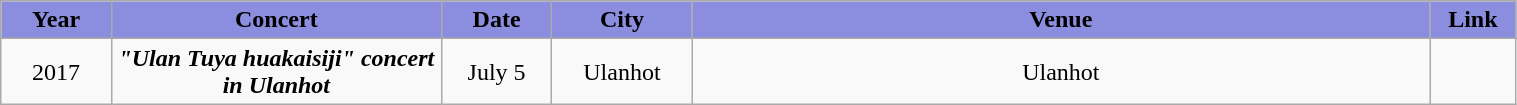<table class="wikitable sortable mw-collapsible" width="80%" style="text-align:center">
<tr align="center" style="background:#8B8EDE">
<td style="width:2%"><strong>Year</strong></td>
<td style="width:8%"><strong>Concert</strong></td>
<td style="width:2%"><strong>Date</strong></td>
<td style="width:2%"><strong>City</strong></td>
<td style="width:18%"><strong>Venue</strong></td>
<td style="width:1%"><strong>Link</strong></td>
</tr>
<tr>
<td rowspan="2">2017</td>
<td rowspan="2"><strong><em>"Ulan Tuya huakaisiji" concert in Ulanhot</em></strong></td>
<td>July 5</td>
<td>Ulanhot</td>
<td>Ulanhot</td>
<td></td>
</tr>
</table>
